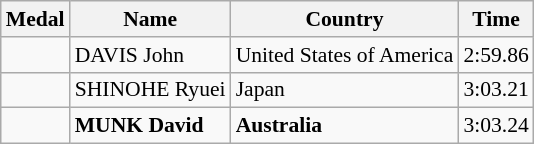<table class="wikitable sortable" style="font-size:90%">
<tr>
<th>Medal</th>
<th>Name</th>
<th>Country</th>
<th>Time</th>
</tr>
<tr>
<td></td>
<td>DAVIS John</td>
<td>United States of America</td>
<td>2:59.86</td>
</tr>
<tr>
<td></td>
<td>SHINOHE Ryuei</td>
<td>Japan</td>
<td>3:03.21</td>
</tr>
<tr>
<td></td>
<td><strong>MUNK David</strong></td>
<td><strong>Australia</strong></td>
<td>3:03.24</td>
</tr>
</table>
